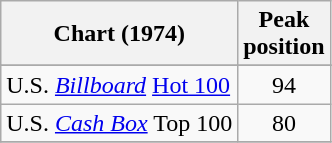<table class="wikitable sortable">
<tr>
<th>Chart (1974)</th>
<th>Peak<br>position</th>
</tr>
<tr>
</tr>
<tr>
<td>U.S. <em><a href='#'>Billboard</a></em> <a href='#'>Hot 100</a></td>
<td style="text-align:center;">94</td>
</tr>
<tr>
<td>U.S. <a href='#'><em>Cash Box</em></a> Top 100</td>
<td align="center">80</td>
</tr>
<tr>
</tr>
</table>
